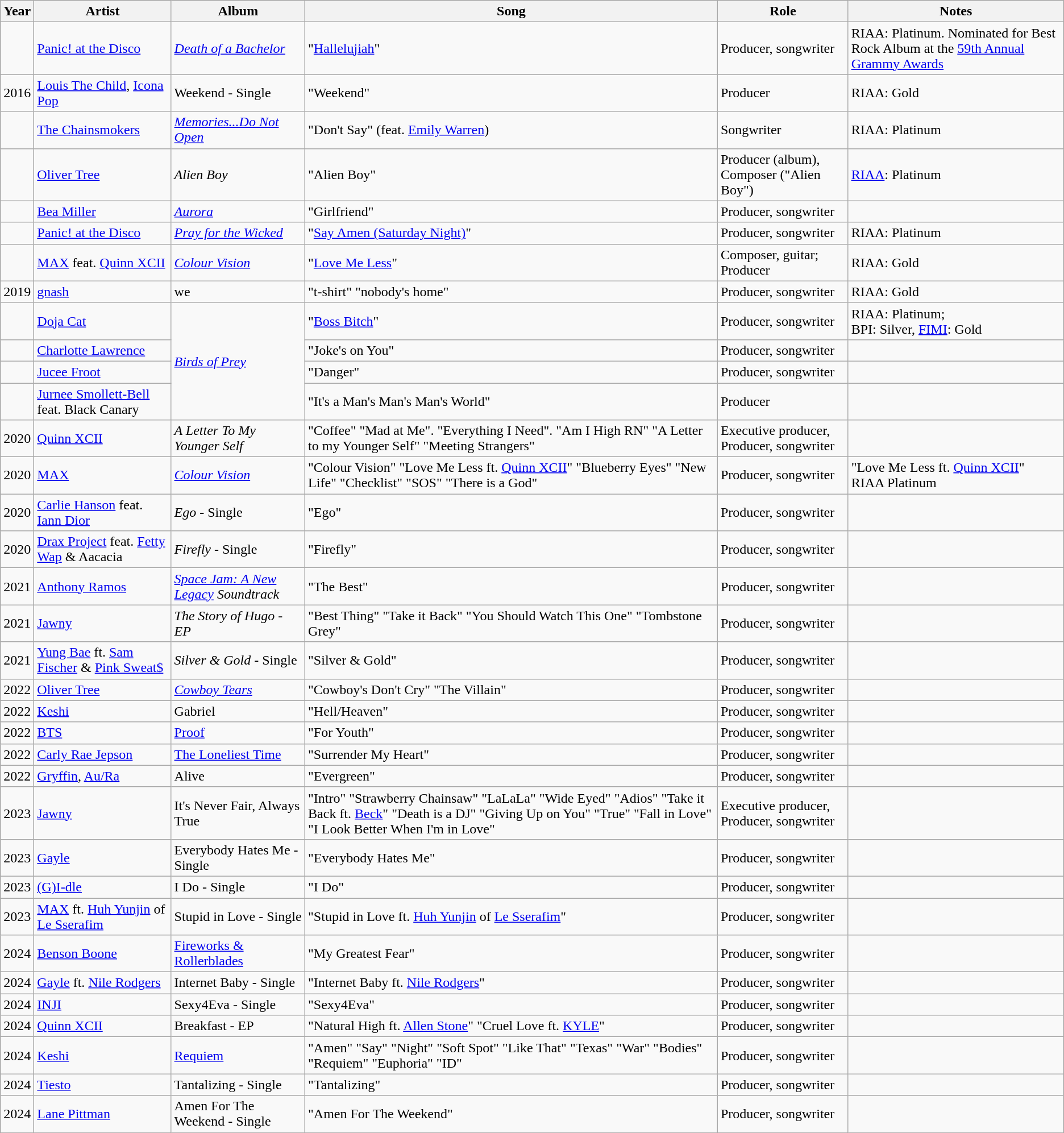<table class="wikitable">
<tr>
<th>Year</th>
<th>Artist</th>
<th>Album</th>
<th>Song</th>
<th>Role</th>
<th>Notes</th>
</tr>
<tr>
<td></td>
<td><a href='#'>Panic! at the Disco</a></td>
<td><em><a href='#'>Death of a Bachelor</a></em></td>
<td>"<a href='#'>Hallelujiah</a>"</td>
<td>Producer, songwriter</td>
<td>RIAA: Platinum. Nominated for Best Rock Album at the <a href='#'>59th Annual Grammy Awards</a></td>
</tr>
<tr>
<td>2016</td>
<td><a href='#'>Louis The Child</a>, <a href='#'>Icona Pop</a></td>
<td>Weekend - Single</td>
<td>"Weekend"</td>
<td>Producer</td>
<td>RIAA: Gold</td>
</tr>
<tr>
<td></td>
<td><a href='#'>The Chainsmokers</a></td>
<td><em><a href='#'>Memories...Do Not Open</a></em></td>
<td>"Don't Say" (feat. <a href='#'>Emily Warren</a>)</td>
<td>Songwriter</td>
<td>RIAA: Platinum</td>
</tr>
<tr>
<td></td>
<td><a href='#'>Oliver Tree</a></td>
<td><em>Alien Boy</em></td>
<td>"Alien Boy"</td>
<td>Producer (album), Composer ("Alien Boy")</td>
<td><a href='#'>RIAA</a>:  Platinum</td>
</tr>
<tr>
<td></td>
<td><a href='#'>Bea Miller</a></td>
<td><em><a href='#'>Aurora</a></em></td>
<td>"Girlfriend"</td>
<td>Producer, songwriter</td>
<td></td>
</tr>
<tr>
<td></td>
<td><a href='#'>Panic! at the Disco</a></td>
<td><em><a href='#'>Pray for the Wicked</a></em></td>
<td>"<a href='#'>Say Amen (Saturday Night)</a>"</td>
<td>Producer, songwriter</td>
<td>RIAA: Platinum</td>
</tr>
<tr>
<td></td>
<td><a href='#'>MAX</a> feat. <a href='#'>Quinn XCII</a></td>
<td><em><a href='#'>Colour Vision</a></em></td>
<td>"<a href='#'>Love Me Less</a>"</td>
<td>Composer, guitar; Producer</td>
<td>RIAA: Gold</td>
</tr>
<tr>
<td>2019</td>
<td><a href='#'>gnash</a></td>
<td>we</td>
<td>"t-shirt"                              "nobody's home"</td>
<td>Producer, songwriter</td>
<td>RIAA: Gold</td>
</tr>
<tr>
<td></td>
<td><a href='#'>Doja Cat</a></td>
<td rowspan="4"><em><a href='#'>Birds of Prey</a></em></td>
<td>"<a href='#'>Boss Bitch</a>"</td>
<td>Producer, songwriter</td>
<td>RIAA: Platinum;<br>BPI: Silver, 
<a href='#'>FIMI</a>: Gold</td>
</tr>
<tr>
<td></td>
<td><a href='#'>Charlotte Lawrence</a></td>
<td>"Joke's on You"</td>
<td>Producer, songwriter</td>
<td></td>
</tr>
<tr>
<td></td>
<td><a href='#'>Jucee Froot</a></td>
<td>"Danger"</td>
<td>Producer, songwriter</td>
<td></td>
</tr>
<tr>
<td></td>
<td><a href='#'>Jurnee Smollett-Bell</a> feat. Black Canary</td>
<td>"It's a Man's Man's Man's World"</td>
<td>Producer</td>
<td></td>
</tr>
<tr>
<td>2020</td>
<td><a href='#'>Quinn XCII</a></td>
<td><em>A Letter To My Younger Self</em></td>
<td>"Coffee"                                    "Mad at Me".                   "Everything I Need".                   "Am I High RN"                             "A Letter to my Younger Self" "Meeting Strangers"</td>
<td>Executive producer, Producer, songwriter</td>
<td></td>
</tr>
<tr>
<td>2020</td>
<td><a href='#'>MAX</a></td>
<td><em><a href='#'>Colour Vision</a></em></td>
<td>"Colour Vision"                         "Love Me Less ft. <a href='#'>Quinn XCII</a>"                "Blueberry Eyes"                      "New Life"                        "Checklist"                              "SOS"                                     "There is a God"</td>
<td>Producer, songwriter</td>
<td>"Love Me Less ft. <a href='#'>Quinn XCII</a>"  RIAA Platinum</td>
</tr>
<tr>
<td>2020</td>
<td><a href='#'>Carlie Hanson</a> feat. <a href='#'>Iann Dior</a></td>
<td><em>Ego</em> - Single</td>
<td>"Ego"</td>
<td>Producer, songwriter</td>
<td></td>
</tr>
<tr>
<td>2020</td>
<td><a href='#'>Drax Project</a> feat. <a href='#'>Fetty Wap</a> & Aacacia</td>
<td><em>Firefly -</em> Single</td>
<td>"Firefly"</td>
<td>Producer, songwriter</td>
<td></td>
</tr>
<tr>
<td>2021</td>
<td><a href='#'>Anthony Ramos</a></td>
<td><em><a href='#'>Space Jam: A New Legacy</a> Soundtrack</em></td>
<td>"The Best"</td>
<td>Producer, songwriter</td>
<td></td>
</tr>
<tr>
<td>2021</td>
<td><a href='#'>Jawny</a></td>
<td><em>The Story of Hugo - EP</em></td>
<td>"Best Thing"                             "Take it Back"                            "You Should Watch This One"    "Tombstone Grey"</td>
<td>Producer, songwriter</td>
<td></td>
</tr>
<tr>
<td>2021</td>
<td><a href='#'>Yung Bae</a> ft. <a href='#'>Sam Fischer</a> & <a href='#'>Pink Sweat$</a></td>
<td><em>Silver & Gold -</em> Single</td>
<td>"Silver & Gold"</td>
<td>Producer, songwriter</td>
<td></td>
</tr>
<tr>
<td>2022</td>
<td><a href='#'>Oliver Tree</a></td>
<td><em><a href='#'>Cowboy Tears</a></em></td>
<td>"Cowboy's Don't Cry"                "The Villain"</td>
<td>Producer, songwriter</td>
<td></td>
</tr>
<tr>
<td>2022</td>
<td><a href='#'>Keshi</a></td>
<td>Gabriel</td>
<td>"Hell/Heaven"</td>
<td>Producer, songwriter</td>
<td></td>
</tr>
<tr>
<td>2022</td>
<td><a href='#'>BTS</a></td>
<td><a href='#'>Proof</a></td>
<td>"For Youth"</td>
<td>Producer, songwriter</td>
<td></td>
</tr>
<tr>
<td>2022</td>
<td><a href='#'>Carly Rae Jepson</a></td>
<td><a href='#'>The Loneliest Time</a></td>
<td>"Surrender My Heart"</td>
<td>Producer, songwriter</td>
<td></td>
</tr>
<tr>
<td>2022</td>
<td><a href='#'>Gryffin</a>, <a href='#'>Au/Ra</a></td>
<td>Alive</td>
<td>"Evergreen"</td>
<td>Producer, songwriter</td>
<td></td>
</tr>
<tr>
<td>2023</td>
<td><a href='#'>Jawny</a></td>
<td>It's Never Fair, Always True</td>
<td>"Intro"  "Strawberry Chainsaw"  "LaLaLa"  "Wide Eyed"                          "Adios"  "Take it Back ft. <a href='#'>Beck</a>"  "Death is a DJ"  "Giving Up on You"  "True"  "Fall in Love"  "I Look Better When I'm in Love"</td>
<td>Executive producer, Producer, songwriter</td>
<td></td>
</tr>
<tr>
<td>2023</td>
<td><a href='#'>Gayle</a></td>
<td>Everybody Hates Me - Single</td>
<td>"Everybody Hates Me"</td>
<td>Producer, songwriter</td>
<td></td>
</tr>
<tr>
<td>2023</td>
<td><a href='#'>(G)I-dle</a></td>
<td>I Do - Single</td>
<td>"I Do"</td>
<td>Producer, songwriter</td>
<td></td>
</tr>
<tr>
<td>2023</td>
<td><a href='#'>MAX</a> ft. <a href='#'>Huh Yunjin</a> of <a href='#'>Le Sserafim</a></td>
<td>Stupid in Love - Single</td>
<td>"Stupid in Love ft. <a href='#'>Huh Yunjin</a> of <a href='#'>Le Sserafim</a>"</td>
<td>Producer, songwriter</td>
<td></td>
</tr>
<tr>
<td>2024</td>
<td><a href='#'>Benson Boone</a></td>
<td><a href='#'>Fireworks & Rollerblades</a></td>
<td>"My Greatest Fear"</td>
<td>Producer, songwriter</td>
<td></td>
</tr>
<tr>
<td>2024</td>
<td><a href='#'>Gayle</a> ft. <a href='#'>Nile Rodgers</a></td>
<td>Internet Baby - Single</td>
<td>"Internet Baby ft. <a href='#'>Nile Rodgers</a>"</td>
<td>Producer, songwriter</td>
<td></td>
</tr>
<tr>
<td>2024</td>
<td><a href='#'>INJI</a></td>
<td>Sexy4Eva - Single</td>
<td>"Sexy4Eva"</td>
<td>Producer, songwriter</td>
<td></td>
</tr>
<tr>
<td>2024</td>
<td><a href='#'>Quinn XCII</a></td>
<td>Breakfast - EP</td>
<td>"Natural High ft. <a href='#'>Allen Stone</a>"          "Cruel Love ft. <a href='#'>KYLE</a>"</td>
<td>Producer, songwriter</td>
<td></td>
</tr>
<tr>
<td>2024</td>
<td><a href='#'>Keshi</a></td>
<td><a href='#'>Requiem</a></td>
<td>"Amen"  "Say"  "Night"  "Soft Spot"  "Like That"  "Texas"  "War" "Bodies"  "Requiem"  "Euphoria"  "ID"</td>
<td>Producer, songwriter</td>
<td></td>
</tr>
<tr>
<td>2024</td>
<td><a href='#'>Tiesto</a></td>
<td>Tantalizing - Single</td>
<td>"Tantalizing"</td>
<td>Producer, songwriter</td>
<td></td>
</tr>
<tr>
<td>2024</td>
<td><a href='#'>Lane Pittman</a></td>
<td>Amen For The Weekend - Single</td>
<td>"Amen For The Weekend"</td>
<td>Producer, songwriter</td>
<td></td>
</tr>
</table>
